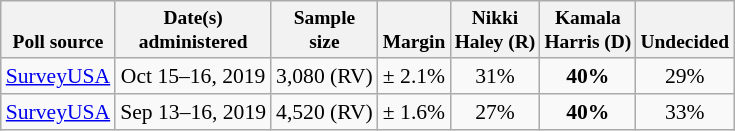<table class="wikitable sortable" style="font-size:90%;text-align:center;">
<tr valign=bottom style="font-size:90%;">
<th>Poll source</th>
<th>Date(s)<br>administered</th>
<th>Sample<br>size</th>
<th>Margin<br></th>
<th>Nikki<br>Haley (R)</th>
<th>Kamala<br>Harris (D)</th>
<th>Undecided</th>
</tr>
<tr>
<td style="text-align:left;"><a href='#'>SurveyUSA</a></td>
<td>Oct 15–16, 2019</td>
<td>3,080 (RV)</td>
<td>± 2.1%</td>
<td>31%</td>
<td><strong>40%</strong></td>
<td>29%</td>
</tr>
<tr>
<td style="text-align:left;"><a href='#'>SurveyUSA</a></td>
<td>Sep 13–16, 2019</td>
<td>4,520 (RV)</td>
<td>± 1.6%</td>
<td>27%</td>
<td><strong>40%</strong></td>
<td>33%</td>
</tr>
</table>
